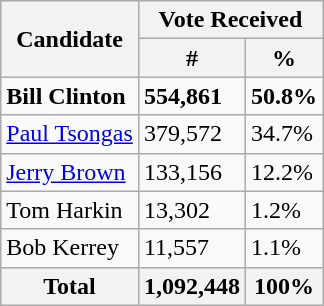<table class="wikitable sortable">
<tr>
<th rowspan="2">Candidate</th>
<th colspan="2">Vote Received</th>
</tr>
<tr>
<th>#</th>
<th>%</th>
</tr>
<tr>
<td><strong>Bill Clinton</strong></td>
<td><strong>554,861</strong></td>
<td><strong>50.8%</strong></td>
</tr>
<tr>
<td><a href='#'>Paul Tsongas</a></td>
<td>379,572</td>
<td>34.7%</td>
</tr>
<tr>
<td><a href='#'>Jerry Brown</a></td>
<td>133,156</td>
<td>12.2%</td>
</tr>
<tr>
<td>Tom Harkin</td>
<td>13,302</td>
<td>1.2%</td>
</tr>
<tr>
<td>Bob Kerrey</td>
<td>11,557</td>
<td>1.1%</td>
</tr>
<tr>
<th>Total</th>
<th>1,092,448</th>
<th>100%</th>
</tr>
</table>
